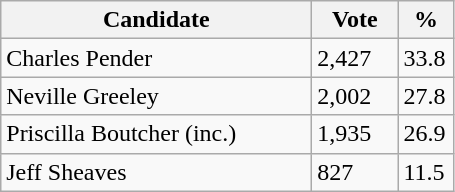<table class="wikitable">
<tr>
<th bgcolor="#DDDDFF" width="200px">Candidate</th>
<th bgcolor="#DDDDFF" width="50px">Vote</th>
<th bgcolor="#DDDDFF" width="30px">%</th>
</tr>
<tr>
<td>Charles Pender</td>
<td>2,427</td>
<td>33.8</td>
</tr>
<tr>
<td>Neville Greeley</td>
<td>2,002</td>
<td>27.8</td>
</tr>
<tr>
<td>Priscilla Boutcher (inc.)</td>
<td>1,935</td>
<td>26.9</td>
</tr>
<tr>
<td>Jeff Sheaves</td>
<td>827</td>
<td>11.5</td>
</tr>
</table>
